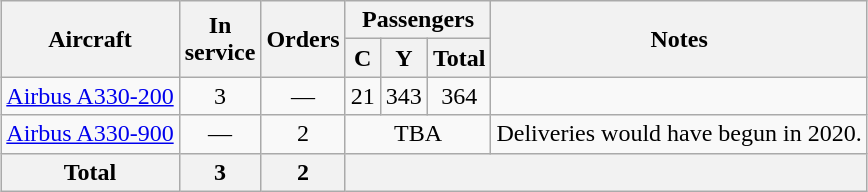<table class="wikitable" style="margin:0.5em auto; text-align:center">
<tr>
<th rowspan=2>Aircraft</th>
<th rowspan=2>In <br> service</th>
<th rowspan=2>Orders</th>
<th colspan=3>Passengers</th>
<th rowspan=2>Notes</th>
</tr>
<tr>
<th><abbr>C</abbr></th>
<th><abbr>Y</abbr></th>
<th>Total</th>
</tr>
<tr>
<td><a href='#'>Airbus A330-200</a></td>
<td>3</td>
<td>—</td>
<td>21</td>
<td>343</td>
<td>364</td>
<td></td>
</tr>
<tr>
<td><a href='#'>Airbus A330-900</a></td>
<td>—</td>
<td>2</td>
<td colspan=3><abbr>TBA</abbr></td>
<td>Deliveries would have begun in 2020.</td>
</tr>
<tr>
<th>Total</th>
<th>3</th>
<th>2</th>
<th colspan=4></th>
</tr>
</table>
